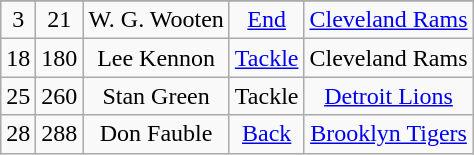<table class="wikitable" style="text-align:center;">
<tr>
</tr>
<tr>
<td>3</td>
<td>21</td>
<td>W. G. Wooten</td>
<td><a href='#'>End</a></td>
<td><a href='#'>Cleveland Rams</a></td>
</tr>
<tr>
<td>18</td>
<td>180</td>
<td>Lee Kennon</td>
<td><a href='#'>Tackle</a></td>
<td>Cleveland Rams</td>
</tr>
<tr>
<td>25</td>
<td>260</td>
<td>Stan Green</td>
<td>Tackle</td>
<td><a href='#'>Detroit Lions</a></td>
</tr>
<tr>
<td>28</td>
<td>288</td>
<td>Don Fauble</td>
<td><a href='#'>Back</a></td>
<td><a href='#'>Brooklyn Tigers</a></td>
</tr>
</table>
